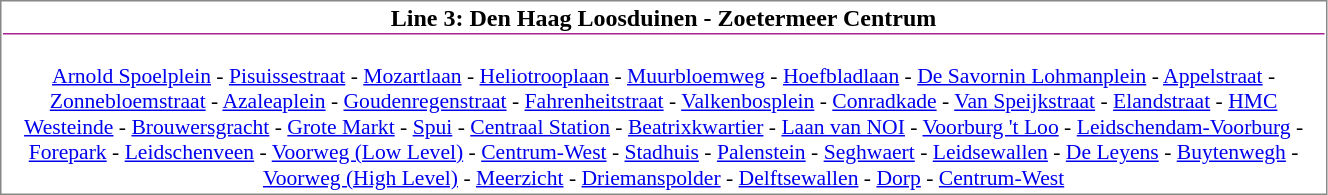<table align=left cellspacing=1 style="border:1px solid #888888;" width="70%">
<tr>
<td align=center style="border-bottom:1px solid #A9218E;"><strong>Line 3: Den Haag Loosduinen - Zoetermeer Centrum</strong></td>
</tr>
<tr>
<td align="center" style="font-size: 90%;" colspan="2"><br><a href='#'>Arnold Spoelplein</a> - <a href='#'>Pisuissestraat</a> - <a href='#'>Mozartlaan</a> - <a href='#'>Heliotrooplaan</a> - <a href='#'>Muurbloemweg</a> - <a href='#'>Hoefbladlaan</a> - <a href='#'>De Savornin Lohmanplein</a> - <a href='#'>Appelstraat</a> - <a href='#'>Zonnebloemstraat</a> - <a href='#'>Azaleaplein</a> - <a href='#'>Goudenregenstraat</a> - <a href='#'>Fahrenheitstraat</a> - <a href='#'>Valkenbosplein</a> - <a href='#'>Conradkade</a> - <a href='#'>Van Speijkstraat</a> - <a href='#'>Elandstraat</a> - <a href='#'>HMC Westeinde</a> - <a href='#'>Brouwersgracht</a> - <a href='#'>Grote Markt</a> - <a href='#'>Spui</a> - <a href='#'>Centraal Station</a> - <a href='#'>Beatrixkwartier</a> - <a href='#'>Laan van NOI</a> - <a href='#'>Voorburg 't Loo</a> - <a href='#'>Leidschendam-Voorburg</a> - <a href='#'>Forepark</a> - <a href='#'>Leidschenveen</a> - <a href='#'>Voorweg (Low Level)</a> - <a href='#'>Centrum-West</a> - <a href='#'>Stadhuis</a> - <a href='#'>Palenstein</a> - <a href='#'>Seghwaert</a> - <a href='#'>Leidsewallen</a> - <a href='#'>De Leyens</a> - <a href='#'>Buytenwegh</a> - <a href='#'>Voorweg (High Level)</a> - <a href='#'>Meerzicht</a> - <a href='#'>Driemanspolder</a> - <a href='#'>Delftsewallen</a> - <a href='#'>Dorp</a> - <a href='#'>Centrum-West</a></td>
</tr>
</table>
